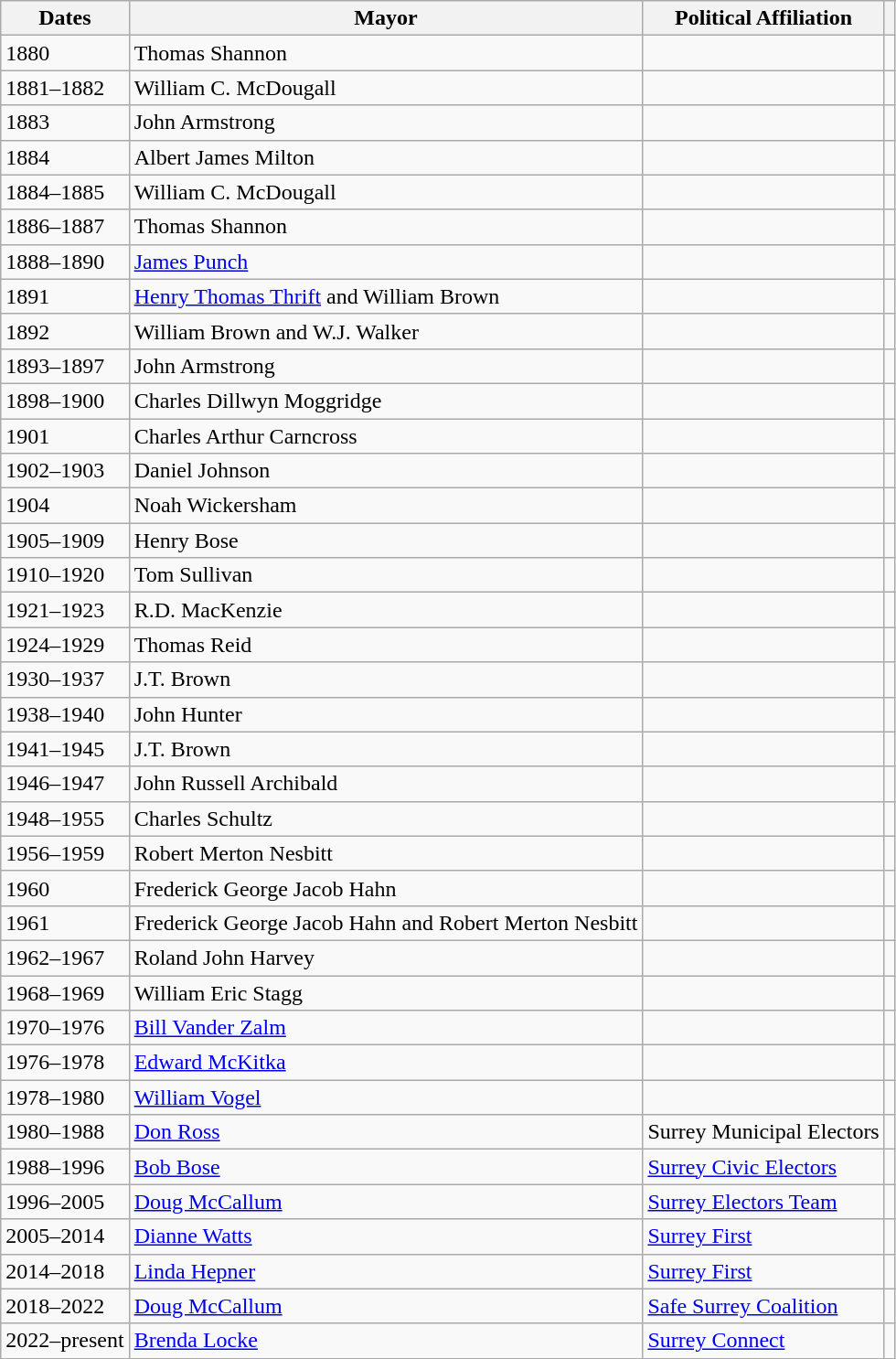<table class="wikitable">
<tr>
<th>Dates</th>
<th>Mayor</th>
<th>Political Affiliation</th>
<th></th>
</tr>
<tr>
<td>1880</td>
<td>Thomas Shannon</td>
<td></td>
<td></td>
</tr>
<tr>
<td>1881–1882</td>
<td>William C. McDougall</td>
<td></td>
<td></td>
</tr>
<tr>
<td>1883</td>
<td>John Armstrong</td>
<td></td>
<td></td>
</tr>
<tr>
<td>1884</td>
<td>Albert James Milton</td>
<td></td>
<td></td>
</tr>
<tr>
<td>1884–1885</td>
<td>William C. McDougall</td>
<td></td>
<td></td>
</tr>
<tr>
<td>1886–1887</td>
<td>Thomas Shannon</td>
<td></td>
<td></td>
</tr>
<tr>
<td>1888–1890</td>
<td><a href='#'>James Punch</a></td>
<td></td>
<td></td>
</tr>
<tr>
<td>1891</td>
<td><a href='#'>Henry Thomas Thrift</a> and William Brown</td>
<td></td>
<td></td>
</tr>
<tr>
<td>1892</td>
<td>William Brown and W.J. Walker</td>
<td></td>
<td></td>
</tr>
<tr>
<td>1893–1897</td>
<td>John Armstrong</td>
<td></td>
<td></td>
</tr>
<tr>
<td>1898–1900</td>
<td>Charles Dillwyn Moggridge</td>
<td></td>
<td></td>
</tr>
<tr>
<td>1901</td>
<td>Charles Arthur Carncross</td>
<td></td>
<td></td>
</tr>
<tr>
<td>1902–1903</td>
<td>Daniel Johnson</td>
<td></td>
<td></td>
</tr>
<tr>
<td>1904</td>
<td>Noah Wickersham</td>
<td></td>
<td></td>
</tr>
<tr>
<td>1905–1909</td>
<td>Henry Bose</td>
<td></td>
<td></td>
</tr>
<tr>
<td>1910–1920</td>
<td>Tom Sullivan</td>
<td></td>
<td></td>
</tr>
<tr>
<td>1921–1923</td>
<td>R.D. MacKenzie</td>
<td></td>
<td></td>
</tr>
<tr>
<td>1924–1929</td>
<td>Thomas Reid</td>
<td></td>
<td></td>
</tr>
<tr>
<td>1930–1937</td>
<td>J.T. Brown</td>
<td></td>
<td></td>
</tr>
<tr>
<td>1938–1940</td>
<td>John Hunter</td>
<td></td>
<td></td>
</tr>
<tr>
<td>1941–1945</td>
<td>J.T. Brown</td>
<td></td>
<td></td>
</tr>
<tr>
<td>1946–1947</td>
<td>John Russell Archibald</td>
<td></td>
<td></td>
</tr>
<tr>
<td>1948–1955</td>
<td>Charles Schultz</td>
<td></td>
<td></td>
</tr>
<tr>
<td>1956–1959</td>
<td>Robert Merton Nesbitt</td>
<td></td>
<td></td>
</tr>
<tr>
<td>1960</td>
<td>Frederick George Jacob Hahn</td>
<td></td>
<td></td>
</tr>
<tr>
<td>1961</td>
<td>Frederick George Jacob Hahn and Robert Merton Nesbitt</td>
<td></td>
<td></td>
</tr>
<tr>
<td>1962–1967</td>
<td>Roland John Harvey</td>
<td></td>
<td></td>
</tr>
<tr>
<td>1968–1969</td>
<td>William Eric Stagg</td>
<td></td>
<td></td>
</tr>
<tr>
<td>1970–1976</td>
<td><a href='#'>Bill Vander Zalm</a></td>
<td></td>
<td></td>
</tr>
<tr>
<td>1976–1978</td>
<td><a href='#'>Edward McKitka</a></td>
<td></td>
<td></td>
</tr>
<tr>
<td>1978–1980</td>
<td><a href='#'>William Vogel</a></td>
<td></td>
<td></td>
</tr>
<tr>
<td>1980–1988</td>
<td><a href='#'>Don Ross</a></td>
<td>Surrey Municipal Electors</td>
<td></td>
</tr>
<tr>
<td>1988–1996</td>
<td><a href='#'>Bob Bose</a></td>
<td><a href='#'>Surrey Civic Electors</a></td>
<td></td>
</tr>
<tr>
<td>1996–2005</td>
<td><a href='#'>Doug McCallum</a></td>
<td><a href='#'>Surrey Electors Team</a></td>
<td></td>
</tr>
<tr>
<td>2005–2014</td>
<td><a href='#'>Dianne Watts</a></td>
<td><a href='#'>Surrey First</a></td>
<td></td>
</tr>
<tr>
<td>2014–2018</td>
<td><a href='#'>Linda Hepner</a></td>
<td><a href='#'>Surrey First</a></td>
<td></td>
</tr>
<tr>
<td>2018–2022</td>
<td><a href='#'>Doug McCallum</a></td>
<td><a href='#'>Safe Surrey Coalition</a></td>
<td></td>
</tr>
<tr>
<td>2022–present</td>
<td><a href='#'>Brenda Locke</a></td>
<td><a href='#'>Surrey Connect</a></td>
</tr>
</table>
